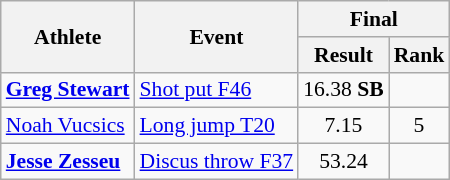<table class=wikitable style="font-size:90%">
<tr>
<th rowspan="2">Athlete</th>
<th rowspan="2">Event</th>
<th colspan="3">Final</th>
</tr>
<tr>
<th>Result</th>
<th>Rank</th>
</tr>
<tr align=center>
<td align=left><strong><a href='#'>Greg Stewart</a></strong></td>
<td align=left><a href='#'>Shot put F46</a></td>
<td>16.38 <strong>SB</strong></td>
<td></td>
</tr>
<tr align=center>
<td align=left><a href='#'>Noah Vucsics</a></td>
<td align=left><a href='#'>Long jump T20</a></td>
<td>7.15</td>
<td>5</td>
</tr>
<tr align=center>
<td align=left><strong><a href='#'>Jesse Zesseu</a></strong></td>
<td align=left><a href='#'>Discus throw F37</a></td>
<td>53.24</td>
<td></td>
</tr>
</table>
